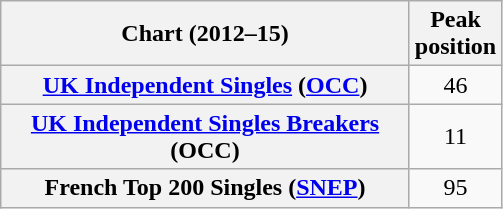<table class="wikitable sortable plainrowheaders" style="text-align:center">
<tr>
<th scope="col" width=265>Chart (2012–15)</th>
<th scope="col">Peak<br>position</th>
</tr>
<tr>
<th scope="row"><a href='#'>UK Independent Singles</a> (<a href='#'>OCC</a>)</th>
<td>46</td>
</tr>
<tr>
<th scope="row"><a href='#'>UK Independent Singles Breakers</a> (OCC)</th>
<td>11</td>
</tr>
<tr>
<th scope="row">French Top 200 Singles (<a href='#'>SNEP</a>)</th>
<td>95</td>
</tr>
</table>
